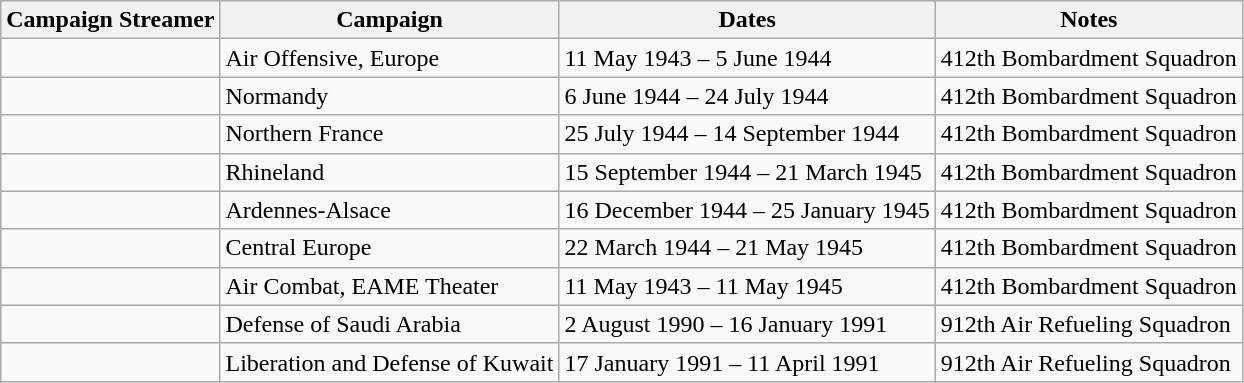<table class="wikitable">
<tr style="background:#efefef;">
<th>Campaign Streamer</th>
<th>Campaign</th>
<th>Dates</th>
<th>Notes</th>
</tr>
<tr>
<td></td>
<td>Air Offensive, Europe</td>
<td>11 May 1943 – 5 June 1944</td>
<td>412th Bombardment Squadron</td>
</tr>
<tr>
<td></td>
<td>Normandy</td>
<td>6 June 1944 – 24 July 1944</td>
<td>412th Bombardment Squadron</td>
</tr>
<tr>
<td></td>
<td>Northern France</td>
<td>25 July 1944 – 14 September 1944</td>
<td>412th Bombardment Squadron</td>
</tr>
<tr>
<td></td>
<td>Rhineland</td>
<td>15 September 1944 – 21 March 1945</td>
<td>412th Bombardment Squadron</td>
</tr>
<tr>
<td></td>
<td>Ardennes-Alsace</td>
<td>16 December 1944 – 25 January 1945</td>
<td>412th Bombardment Squadron</td>
</tr>
<tr>
<td></td>
<td>Central Europe</td>
<td>22 March 1944 – 21 May 1945</td>
<td>412th Bombardment Squadron</td>
</tr>
<tr>
<td></td>
<td>Air Combat, EAME Theater</td>
<td>11 May 1943 – 11 May 1945</td>
<td>412th Bombardment Squadron</td>
</tr>
<tr>
<td></td>
<td>Defense of Saudi Arabia</td>
<td>2 August 1990 – 16 January 1991</td>
<td>912th Air Refueling Squadron</td>
</tr>
<tr>
<td></td>
<td>Liberation and Defense of Kuwait</td>
<td>17 January 1991 – 11 April 1991</td>
<td>912th Air Refueling Squadron</td>
</tr>
</table>
